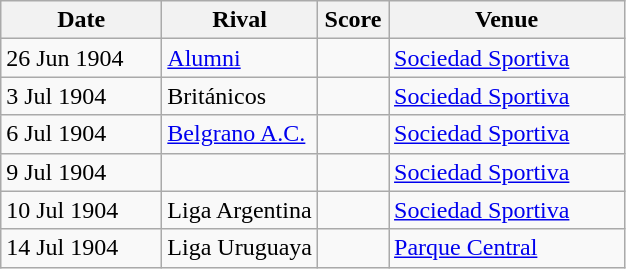<table class="wikitable sortable">
<tr>
<th width=100px>Date</th>
<th width=>Rival</th>
<th width=40px>Score</th>
<th width=150px>Venue</th>
</tr>
<tr>
<td>26 Jun 1904</td>
<td> <a href='#'>Alumni</a></td>
<td></td>
<td><a href='#'>Sociedad Sportiva</a></td>
</tr>
<tr>
<td>3 Jul 1904</td>
<td> Británicos </td>
<td></td>
<td><a href='#'>Sociedad Sportiva</a></td>
</tr>
<tr>
<td>6 Jul 1904</td>
<td> <a href='#'>Belgrano A.C.</a></td>
<td></td>
<td><a href='#'>Sociedad Sportiva</a></td>
</tr>
<tr>
<td>9 Jul 1904</td>
<td> </td>
<td></td>
<td><a href='#'>Sociedad Sportiva</a></td>
</tr>
<tr>
<td>10 Jul 1904</td>
<td> Liga Argentina </td>
<td></td>
<td><a href='#'>Sociedad Sportiva</a></td>
</tr>
<tr>
<td>14 Jul 1904</td>
<td> Liga Uruguaya </td>
<td></td>
<td><a href='#'>Parque Central</a></td>
</tr>
</table>
